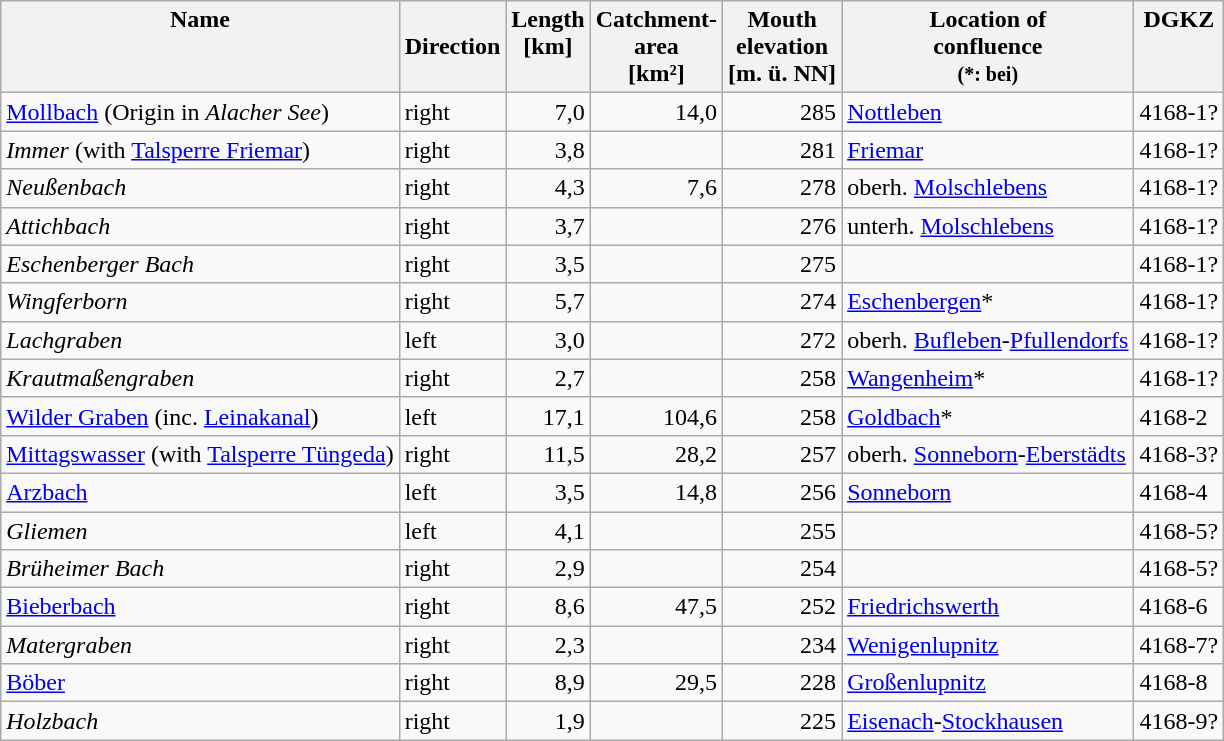<table class="wikitable sortable toptextcells">
<tr>
<th>Name<br><br><br></th>
<th>Direction</th>
<th>Length<br>[km]<br><br></th>
<th>Catchment-<br>area<br>[km²]<br></th>
<th>Mouth<br>elevation<br>[m. ü. NN]<br> </th>
<th>Location of<br>confluence<br><small>(*: bei)</small><br></th>
<th>DGKZ<br><br><br></th>
</tr>
<tr>
<td><a href='#'>Mollbach</a> (Origin in <em>Alacher See</em>)</td>
<td>right</td>
<td align="right">7,0</td>
<td align="right">14,0</td>
<td align="right">285</td>
<td><a href='#'>Nottleben</a></td>
<td>4168-1?</td>
</tr>
<tr>
<td><em>Immer</em> (with <a href='#'>Talsperre Friemar</a>)</td>
<td>right</td>
<td align="right">3,8</td>
<td align="right"></td>
<td align="right">281</td>
<td><a href='#'>Friemar</a></td>
<td>4168-1?</td>
</tr>
<tr>
<td><em>Neußenbach</em></td>
<td>right</td>
<td align="right">4,3</td>
<td align="right">7,6</td>
<td align="right">278</td>
<td>oberh. <a href='#'>Molschlebens</a></td>
<td>4168-1?</td>
</tr>
<tr>
<td><em>Attichbach</em></td>
<td>right</td>
<td align="right">3,7</td>
<td align="right"></td>
<td align="right">276</td>
<td>unterh. <a href='#'>Molschlebens</a></td>
<td>4168-1?</td>
</tr>
<tr>
<td><em>Eschenberger Bach</em></td>
<td>right</td>
<td align="right">3,5</td>
<td align="right"></td>
<td align="right">275</td>
<td></td>
<td>4168-1?</td>
</tr>
<tr>
<td><em>Wingferborn</em></td>
<td>right</td>
<td align="right">5,7</td>
<td align="right"></td>
<td align="right">274</td>
<td><a href='#'>Eschenbergen</a>*</td>
<td>4168-1?</td>
</tr>
<tr>
<td><em>Lachgraben</em></td>
<td>left</td>
<td align="right">3,0</td>
<td align="right"></td>
<td align="right">272</td>
<td>oberh. <a href='#'>Bufleben</a>-<a href='#'>Pfullendorfs</a></td>
<td>4168-1?</td>
</tr>
<tr>
<td><em>Krautmaßengraben</em></td>
<td>right</td>
<td align="right">2,7</td>
<td align="right"></td>
<td align="right">258</td>
<td><a href='#'>Wangenheim</a>*</td>
<td>4168-1?</td>
</tr>
<tr>
<td><a href='#'>Wilder Graben</a> (inc. <a href='#'>Leinakanal</a>)</td>
<td>left</td>
<td align="right">17,1</td>
<td align="right">104,6</td>
<td align="right">258</td>
<td><a href='#'>Goldbach</a>*</td>
<td>4168-2</td>
</tr>
<tr>
<td><a href='#'>Mittagswasser</a> (with <a href='#'>Talsperre Tüngeda</a>)</td>
<td>right</td>
<td align="right">11,5</td>
<td align="right">28,2</td>
<td align="right">257</td>
<td>oberh. <a href='#'>Sonneborn</a>-<a href='#'>Eberstädts</a></td>
<td>4168-3?</td>
</tr>
<tr>
<td><a href='#'>Arzbach</a></td>
<td>left</td>
<td align="right">3,5</td>
<td align="right">14,8</td>
<td align="right">256</td>
<td><a href='#'>Sonneborn</a></td>
<td>4168-4</td>
</tr>
<tr>
<td><em>Gliemen</em></td>
<td>left</td>
<td align="right">4,1</td>
<td align="right"></td>
<td align="right">255</td>
<td></td>
<td>4168-5?</td>
</tr>
<tr>
<td><em>Brüheimer Bach</em></td>
<td>right</td>
<td align="right">2,9</td>
<td align="right"></td>
<td align="right">254</td>
<td></td>
<td>4168-5?</td>
</tr>
<tr>
<td><a href='#'>Bieberbach</a></td>
<td>right</td>
<td align="right">8,6</td>
<td align="right">47,5</td>
<td align="right">252</td>
<td><a href='#'>Friedrichswerth</a></td>
<td>4168-6</td>
</tr>
<tr>
<td><em>Matergraben</em></td>
<td>right</td>
<td align="right">2,3</td>
<td align="right"></td>
<td align="right">234</td>
<td><a href='#'>Wenigenlupnitz</a></td>
<td>4168-7?</td>
</tr>
<tr>
<td><a href='#'>Böber</a></td>
<td>right</td>
<td align="right">8,9</td>
<td align="right">29,5</td>
<td align="right">228</td>
<td><a href='#'>Großenlupnitz</a></td>
<td>4168-8</td>
</tr>
<tr>
<td><em>Holzbach</em></td>
<td>right</td>
<td align="right">1,9</td>
<td align="right"></td>
<td align="right">225</td>
<td><a href='#'>Eisenach</a>-<a href='#'>Stockhausen</a></td>
<td>4168-9?</td>
</tr>
</table>
